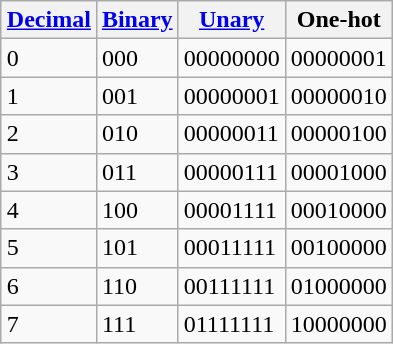<table class="wikitable" border="1" align="right">
<tr>
<th><a href='#'>Decimal</a></th>
<th><a href='#'>Binary</a></th>
<th><a href='#'>Unary</a></th>
<th>One-hot</th>
</tr>
<tr>
<td>0</td>
<td>000</td>
<td>00000000</td>
<td>00000001</td>
</tr>
<tr>
<td>1</td>
<td>001</td>
<td>00000001</td>
<td>00000010</td>
</tr>
<tr>
<td>2</td>
<td>010</td>
<td>00000011</td>
<td>00000100</td>
</tr>
<tr>
<td>3</td>
<td>011</td>
<td>00000111</td>
<td>00001000</td>
</tr>
<tr>
<td>4</td>
<td>100</td>
<td>00001111</td>
<td>00010000</td>
</tr>
<tr>
<td>5</td>
<td>101</td>
<td>00011111</td>
<td>00100000</td>
</tr>
<tr>
<td>6</td>
<td>110</td>
<td>00111111</td>
<td>01000000</td>
</tr>
<tr>
<td>7</td>
<td>111</td>
<td>01111111</td>
<td>10000000</td>
</tr>
</table>
